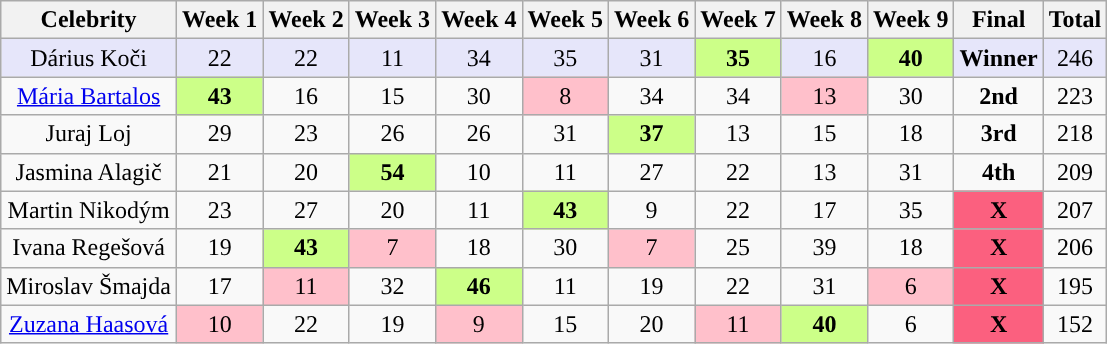<table class="wikitable sortable" style="text-align:center;">
<tr>
<th>Celebrity</th>
<th>Week 1</th>
<th>Week 2</th>
<th>Week 3</th>
<th>Week 4</th>
<th>Week 5</th>
<th>Week 6</th>
<th>Week 7</th>
<th>Week 8</th>
<th>Week 9</th>
<th>Final</th>
<th>Total</th>
</tr>
<tr style="background:lavender">
<td>Dárius Koči</td>
<td>22</td>
<td>22</td>
<td>11</td>
<td>34</td>
<td>35</td>
<td>31</td>
<td style="background:#ccff88"><strong>35</strong></td>
<td>16</td>
<td style="background:#ccff88"><strong>40</strong></td>
<td><strong>Winner</strong></td>
<td>246</td>
</tr>
<tr>
<td><a href='#'>Mária Bartalos</a></td>
<td style="background:#ccff88"><strong>43</strong></td>
<td>16</td>
<td>15</td>
<td>30</td>
<td style="background:pink">8</td>
<td>34</td>
<td>34</td>
<td data-sort-value=1; style="background:pink">13</td>
<td>30</td>
<td><strong>2nd</strong></td>
<td>223</td>
</tr>
<tr>
<td>Juraj Loj</td>
<td>29</td>
<td>23</td>
<td>26</td>
<td>26</td>
<td>31</td>
<td style="background:#ccff88"><strong>37</strong></td>
<td>13</td>
<td>15</td>
<td>18</td>
<td><strong>3rd</strong></td>
<td>218</td>
</tr>
<tr>
<td>Jasmina Alagič</td>
<td>21</td>
<td>20</td>
<td style="background:#ccff88"><strong>54</strong></td>
<td>10</td>
<td>11</td>
<td>27</td>
<td>22</td>
<td>13</td>
<td>31</td>
<td><strong>4th</strong></td>
<td>209</td>
</tr>
<tr>
<td>Martin Nikodým</td>
<td>23</td>
<td>27</td>
<td>20</td>
<td>11</td>
<td style="background:#ccff88"><strong>43</strong></td>
<td>9</td>
<td>22</td>
<td>17</td>
<td>35</td>
<td style="background:#FB607F;"><strong>X</strong></td>
<td>207</td>
</tr>
<tr>
<td>Ivana Regešová</td>
<td>19</td>
<td style="background:#ccff88"><strong>43</strong></td>
<td style="background:pink">7</td>
<td>18</td>
<td>30</td>
<td style="background:pink">7</td>
<td>25</td>
<td>39</td>
<td>18</td>
<td style="background:#FB607F;"><strong>X</strong></td>
<td>206</td>
</tr>
<tr>
<td>Miroslav Šmajda</td>
<td>17</td>
<td style="background:pink">11</td>
<td>32</td>
<td style="background:#ccff88"><strong>46</strong></td>
<td>11</td>
<td>19</td>
<td>22</td>
<td>31</td>
<td data-sort-value=1; style="background:pink">6</td>
<td style="background:#FB607F;"><strong>X</strong></td>
<td>195</td>
</tr>
<tr>
<td><a href='#'>Zuzana Haasová</a></td>
<td style="background:pink">10</td>
<td>22</td>
<td>19</td>
<td style="background:pink">9</td>
<td>15</td>
<td>20</td>
<td style="background:pink">11</td>
<td style="background:#ccff88"><strong>40</strong></td>
<td>6</td>
<td style="background:#FB607F;"><strong>X</strong></td>
<td>152</td>
</tr>
</table>
